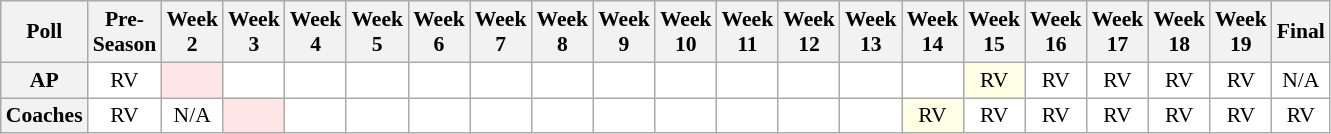<table class="wikitable" style="white-space:nowrap;font-size:90%">
<tr>
<th>Poll</th>
<th>Pre-<br>Season</th>
<th>Week<br>2</th>
<th>Week<br>3</th>
<th>Week<br>4</th>
<th>Week<br>5</th>
<th>Week<br>6</th>
<th>Week<br>7</th>
<th>Week<br>8</th>
<th>Week<br>9</th>
<th>Week<br>10</th>
<th>Week<br>11</th>
<th>Week<br>12</th>
<th>Week<br>13</th>
<th>Week<br>14</th>
<th>Week<br>15</th>
<th>Week<br>16</th>
<th>Week<br>17</th>
<th>Week<br>18</th>
<th>Week<br>19</th>
<th>Final</th>
</tr>
<tr style="text-align:center;">
<th>AP</th>
<td style="background:#FFF;">RV</td>
<td style="background:#FFE6E6;"></td>
<td style="background:#FFF;"></td>
<td style="background:#FFF;"></td>
<td style="background:#FFF;"></td>
<td style="background:#FFF;"></td>
<td style="background:#FFF;"></td>
<td style="background:#FFF;"></td>
<td style="background:#FFF;"></td>
<td style="background:#FFF;"></td>
<td style="background:#FFF;"></td>
<td style="background:#FFF;"></td>
<td style="background:#FFF;"></td>
<td style="background:#FFF;"></td>
<td style="background:#FFFFE6;">RV</td>
<td style="background:#FFF;">RV</td>
<td style="background:#FFF;">RV</td>
<td style="background:#FFF;">RV</td>
<td style="background:#FFF;">RV</td>
<td style="background:#FFF;">N/A</td>
</tr>
<tr style="text-align:center;">
<th>Coaches</th>
<td style="background:#FFF;">RV</td>
<td style="background:#FFF;">N/A</td>
<td style="background:#FFE6E6;"></td>
<td style="background:#FFF;"></td>
<td style="background:#FFF;"></td>
<td style="background:#FFF;"></td>
<td style="background:#FFF;"></td>
<td style="background:#FFF;"></td>
<td style="background:#FFF;"></td>
<td style="background:#FFF;"></td>
<td style="background:#FFF;"></td>
<td style="background:#FFF;"></td>
<td style="background:#FFF;"></td>
<td style="background:#FFFFE6;">RV</td>
<td style="background:#FFF;">RV</td>
<td style="background:#FFF;">RV</td>
<td style="background:#FFF;">RV</td>
<td style="background:#FFF;">RV</td>
<td style="background:#FFF;">RV</td>
<td style="background:#FFF;">RV</td>
</tr>
</table>
